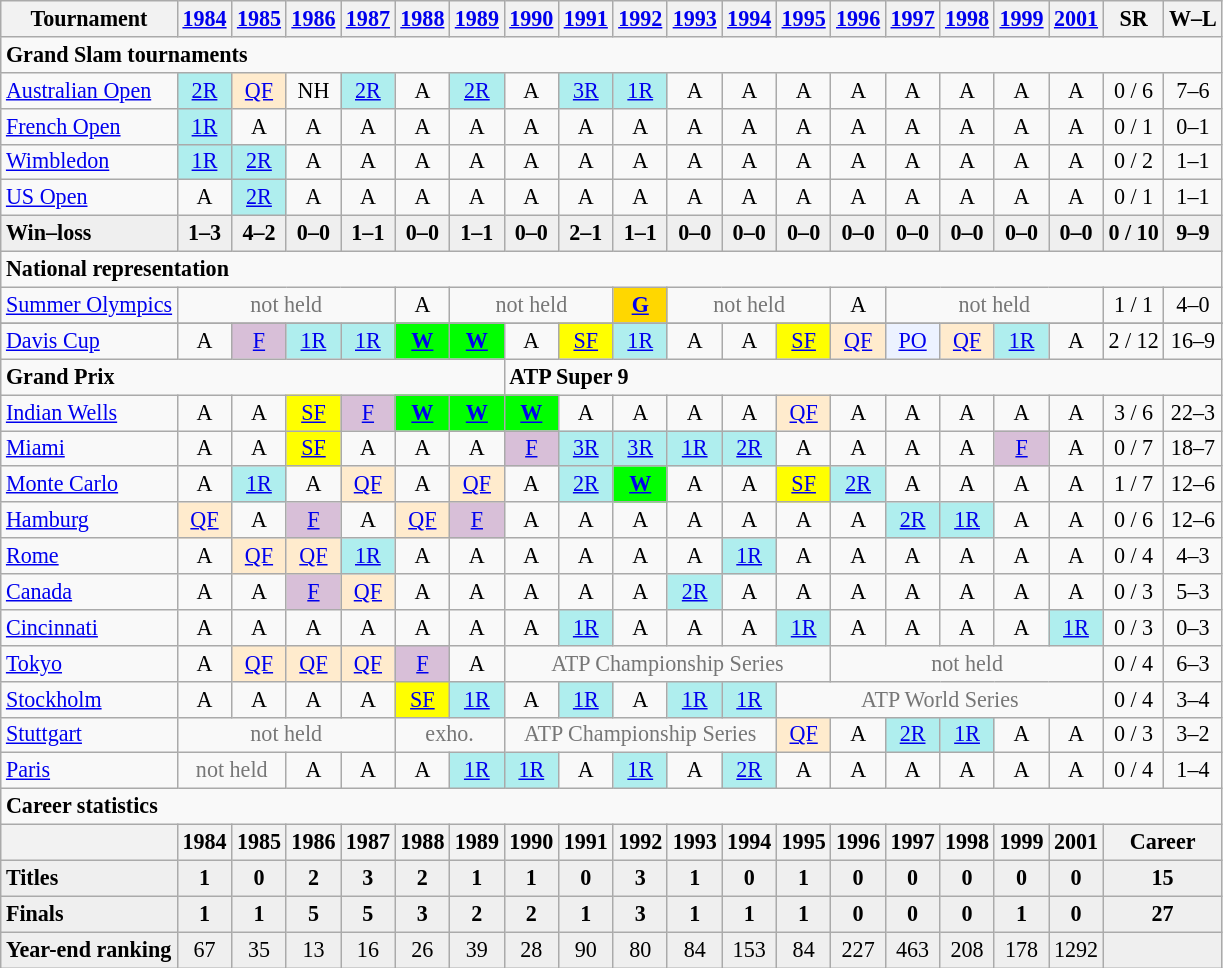<table class="wikitable nowrap" style=text-align:center;font-size:92%>
<tr>
<th>Tournament</th>
<th><a href='#'>1984</a></th>
<th><a href='#'>1985</a></th>
<th><a href='#'>1986</a></th>
<th><a href='#'>1987</a></th>
<th><a href='#'>1988</a></th>
<th><a href='#'>1989</a></th>
<th><a href='#'>1990</a></th>
<th><a href='#'>1991</a></th>
<th><a href='#'>1992</a></th>
<th><a href='#'>1993</a></th>
<th><a href='#'>1994</a></th>
<th><a href='#'>1995</a></th>
<th><a href='#'>1996</a></th>
<th><a href='#'>1997</a></th>
<th><a href='#'>1998</a></th>
<th><a href='#'>1999</a></th>
<th><a href='#'>2001</a></th>
<th>SR</th>
<th>W–L</th>
</tr>
<tr>
<td colspan=20 align="left"><strong>Grand Slam tournaments</strong></td>
</tr>
<tr>
<td align=left><a href='#'>Australian Open</a></td>
<td bgcolor=afeeee><a href='#'>2R</a></td>
<td bgcolor=ffebcd><a href='#'>QF</a></td>
<td>NH</td>
<td bgcolor=afeeee><a href='#'>2R</a></td>
<td>A</td>
<td bgcolor=afeeee><a href='#'>2R</a></td>
<td>A</td>
<td bgcolor=afeeee><a href='#'>3R</a></td>
<td bgcolor=afeeee><a href='#'>1R</a></td>
<td>A</td>
<td>A</td>
<td>A</td>
<td>A</td>
<td>A</td>
<td>A</td>
<td>A</td>
<td>A</td>
<td>0 / 6</td>
<td>7–6</td>
</tr>
<tr>
<td align=left><a href='#'>French Open</a></td>
<td bgcolor=afeeee><a href='#'>1R</a></td>
<td>A</td>
<td>A</td>
<td>A</td>
<td>A</td>
<td>A</td>
<td>A</td>
<td>A</td>
<td>A</td>
<td>A</td>
<td>A</td>
<td>A</td>
<td>A</td>
<td>A</td>
<td>A</td>
<td>A</td>
<td>A</td>
<td>0 / 1</td>
<td>0–1</td>
</tr>
<tr>
<td align=left><a href='#'>Wimbledon</a></td>
<td bgcolor=afeeee><a href='#'>1R</a></td>
<td bgcolor=afeeee><a href='#'>2R</a></td>
<td>A</td>
<td>A</td>
<td>A</td>
<td>A</td>
<td>A</td>
<td>A</td>
<td>A</td>
<td>A</td>
<td>A</td>
<td>A</td>
<td>A</td>
<td>A</td>
<td>A</td>
<td>A</td>
<td>A</td>
<td>0 / 2</td>
<td>1–1</td>
</tr>
<tr>
<td align=left><a href='#'>US Open</a></td>
<td>A</td>
<td bgcolor=afeeee><a href='#'>2R</a></td>
<td>A</td>
<td>A</td>
<td>A</td>
<td>A</td>
<td>A</td>
<td>A</td>
<td>A</td>
<td>A</td>
<td>A</td>
<td>A</td>
<td>A</td>
<td>A</td>
<td>A</td>
<td>A</td>
<td>A</td>
<td>0 / 1</td>
<td>1–1</td>
</tr>
<tr style="font-weight:bold; background:#efefef;">
<td style=text-align:left>Win–loss</td>
<td>1–3</td>
<td>4–2</td>
<td>0–0</td>
<td>1–1</td>
<td>0–0</td>
<td>1–1</td>
<td>0–0</td>
<td>2–1</td>
<td>1–1</td>
<td>0–0</td>
<td>0–0</td>
<td>0–0</td>
<td>0–0</td>
<td>0–0</td>
<td>0–0</td>
<td>0–0</td>
<td>0–0</td>
<td>0 / 10</td>
<td>9–9</td>
</tr>
<tr>
<td colspan=20 align=left><strong>National representation</strong></td>
</tr>
<tr>
<td align=left><a href='#'>Summer Olympics</a></td>
<td colspan="4" style=color:#767676>not held</td>
<td>A</td>
<td colspan="3" style=color:#767676>not held</td>
<td style="background:gold;"><a href='#'><strong>G</strong></a></td>
<td colspan="3" style=color:#767676>not held</td>
<td>A</td>
<td colspan="4" style=color:#767676>not held</td>
<td>1 / 1</td>
<td>4–0</td>
</tr>
<tr>
</tr>
<tr>
<td align="left"><a href='#'>Davis Cup</a></td>
<td>A</td>
<td bgcolor=thistle><a href='#'>F</a></td>
<td bgcolor=afeeee><a href='#'>1R</a></td>
<td bgcolor=afeeee><a href='#'>1R</a></td>
<td bgcolor=lime><strong><a href='#'>W</a></strong></td>
<td bgcolor=lime><strong><a href='#'>W</a></strong></td>
<td>A</td>
<td bgcolor=yellow><a href='#'>SF</a></td>
<td bgcolor=afeeee><a href='#'>1R</a></td>
<td>A</td>
<td>A</td>
<td bgcolor=yellow><a href='#'>SF</a></td>
<td bgcolor=ffebcd><a href='#'>QF</a></td>
<td bgcolor=ecf2ff><a href='#'>PO</a></td>
<td bgcolor=ffebcd><a href='#'>QF</a></td>
<td bgcolor=afeeee><a href='#'>1R</a></td>
<td>A</td>
<td>2 / 12</td>
<td>16–9</td>
</tr>
<tr>
<td colspan=7 align="left"><strong>Grand Prix</strong></td>
<td colspan=13 align="left"><strong>ATP Super 9 </strong></td>
</tr>
<tr>
<td align=left><a href='#'>Indian Wells</a></td>
<td>A</td>
<td>A</td>
<td bgcolor=yellow><a href='#'>SF</a></td>
<td bgcolor=thistle><a href='#'>F</a></td>
<td bgcolor=lime><strong><a href='#'>W</a></strong></td>
<td bgcolor=lime><strong><a href='#'>W</a></strong></td>
<td bgcolor=lime><strong><a href='#'>W</a></strong></td>
<td>A</td>
<td>A</td>
<td>A</td>
<td>A</td>
<td bgcolor=ffebcd><a href='#'>QF</a></td>
<td>A</td>
<td>A</td>
<td>A</td>
<td>A</td>
<td>A</td>
<td>3 / 6</td>
<td>22–3</td>
</tr>
<tr>
<td align=left><a href='#'>Miami</a></td>
<td>A</td>
<td>A</td>
<td bgcolor=yellow><a href='#'>SF</a></td>
<td>A</td>
<td>A</td>
<td>A</td>
<td bgcolor=thistle><a href='#'>F</a></td>
<td bgcolor=afeeee><a href='#'>3R</a></td>
<td bgcolor=afeeee><a href='#'>3R</a></td>
<td bgcolor=afeeee><a href='#'>1R</a></td>
<td bgcolor=afeeee><a href='#'>2R</a></td>
<td>A</td>
<td>A</td>
<td>A</td>
<td>A</td>
<td bgcolor=thistle><a href='#'>F</a></td>
<td>A</td>
<td>0 / 7</td>
<td>18–7</td>
</tr>
<tr>
<td align=left><a href='#'>Monte Carlo</a></td>
<td>A</td>
<td bgcolor=afeeee><a href='#'>1R</a></td>
<td>A</td>
<td bgcolor=ffebcd><a href='#'>QF</a></td>
<td>A</td>
<td bgcolor=ffebcd><a href='#'>QF</a></td>
<td>A</td>
<td bgcolor=afeeee><a href='#'>2R</a></td>
<td bgcolor=lime><strong><a href='#'>W</a></strong></td>
<td>A</td>
<td>A</td>
<td bgcolor=yellow><a href='#'>SF</a></td>
<td bgcolor=afeeee><a href='#'>2R</a></td>
<td>A</td>
<td>A</td>
<td>A</td>
<td>A</td>
<td>1 / 7</td>
<td>12–6</td>
</tr>
<tr>
<td align=left><a href='#'>Hamburg</a></td>
<td bgcolor=ffebcd><a href='#'>QF</a></td>
<td>A</td>
<td bgcolor=thistle><a href='#'>F</a></td>
<td>A</td>
<td bgcolor=ffebcd><a href='#'>QF</a></td>
<td bgcolor=thistle><a href='#'>F</a></td>
<td>A</td>
<td>A</td>
<td>A</td>
<td>A</td>
<td>A</td>
<td>A</td>
<td>A</td>
<td bgcolor=afeeee><a href='#'>2R</a></td>
<td bgcolor=afeeee><a href='#'>1R</a></td>
<td>A</td>
<td>A</td>
<td>0 / 6</td>
<td>12–6</td>
</tr>
<tr>
<td align=left><a href='#'>Rome</a></td>
<td>A</td>
<td bgcolor=ffebcd><a href='#'>QF</a></td>
<td bgcolor=ffebcd><a href='#'>QF</a></td>
<td bgcolor=afeeee><a href='#'>1R</a></td>
<td>A</td>
<td>A</td>
<td>A</td>
<td>A</td>
<td>A</td>
<td>A</td>
<td bgcolor=afeeee><a href='#'>1R</a></td>
<td>A</td>
<td>A</td>
<td>A</td>
<td>A</td>
<td>A</td>
<td>A</td>
<td>0 / 4</td>
<td>4–3</td>
</tr>
<tr>
<td align=left><a href='#'>Canada</a></td>
<td>A</td>
<td>A</td>
<td bgcolor=thistle><a href='#'>F</a></td>
<td bgcolor=ffebcd><a href='#'>QF</a></td>
<td>A</td>
<td>A</td>
<td>A</td>
<td>A</td>
<td>A</td>
<td bgcolor=afeeee><a href='#'>2R</a></td>
<td>A</td>
<td>A</td>
<td>A</td>
<td>A</td>
<td>A</td>
<td>A</td>
<td>A</td>
<td>0 / 3</td>
<td>5–3</td>
</tr>
<tr>
<td align=left><a href='#'>Cincinnati</a></td>
<td>A</td>
<td>A</td>
<td>A</td>
<td>A</td>
<td>A</td>
<td>A</td>
<td>A</td>
<td bgcolor=afeeee><a href='#'>1R</a></td>
<td>A</td>
<td>A</td>
<td>A</td>
<td bgcolor=afeeee><a href='#'>1R</a></td>
<td>A</td>
<td>A</td>
<td>A</td>
<td>A</td>
<td bgcolor=afeeee><a href='#'>1R</a></td>
<td>0 / 3</td>
<td>0–3</td>
</tr>
<tr>
<td align=left><a href='#'>Tokyo</a></td>
<td>A</td>
<td bgcolor=ffebcd><a href='#'>QF</a></td>
<td bgcolor=ffebcd><a href='#'>QF</a></td>
<td bgcolor=ffebcd><a href='#'>QF</a></td>
<td bgcolor=thistle><a href='#'>F</a></td>
<td>A</td>
<td colspan=6 style=color:#767676>ATP Championship Series</td>
<td colspan=5 style=color:#767676>not held</td>
<td>0 / 4</td>
<td>6–3</td>
</tr>
<tr>
<td align=left><a href='#'>Stockholm</a></td>
<td>A</td>
<td>A</td>
<td>A</td>
<td>A</td>
<td bgcolor=yellow><a href='#'>SF</a></td>
<td bgcolor=afeeee><a href='#'>1R</a></td>
<td>A</td>
<td bgcolor=afeeee><a href='#'>1R</a></td>
<td>A</td>
<td bgcolor=afeeee><a href='#'>1R</a></td>
<td bgcolor=afeeee><a href='#'>1R</a></td>
<td colspan=6 style=color:#767676>ATP World Series</td>
<td>0 / 4</td>
<td>3–4</td>
</tr>
<tr>
<td align=left><a href='#'>Stuttgart</a></td>
<td colspan=4 style=color:#767676>not held</td>
<td colspan=2 style=color:#767676>exho.</td>
<td colspan=5 style=color:#767676>ATP Championship Series</td>
<td bgcolor=ffebcd><a href='#'>QF</a></td>
<td>A</td>
<td bgcolor=afeeee><a href='#'>2R</a></td>
<td bgcolor=afeeee><a href='#'>1R</a></td>
<td>A</td>
<td>A</td>
<td>0 / 3</td>
<td>3–2</td>
</tr>
<tr>
<td align=left><a href='#'>Paris</a></td>
<td colspan="2" style=color:#767676>not held</td>
<td>A</td>
<td>A</td>
<td>A</td>
<td bgcolor=afeeee><a href='#'>1R</a></td>
<td bgcolor=afeeee><a href='#'>1R</a></td>
<td>A</td>
<td bgcolor=afeeee><a href='#'>1R</a></td>
<td>A</td>
<td bgcolor=afeeee><a href='#'>2R</a></td>
<td>A</td>
<td>A</td>
<td>A</td>
<td>A</td>
<td>A</td>
<td>A</td>
<td>0 / 4</td>
<td>1–4</td>
</tr>
<tr>
<td colspan=20 align="left"><strong>Career statistics</strong></td>
</tr>
<tr>
<th></th>
<th>1984</th>
<th>1985</th>
<th>1986</th>
<th>1987</th>
<th>1988</th>
<th>1989</th>
<th>1990</th>
<th>1991</th>
<th>1992</th>
<th>1993</th>
<th>1994</th>
<th>1995</th>
<th>1996</th>
<th>1997</th>
<th>1998</th>
<th>1999</th>
<th>2001</th>
<th colspan=2>Career</th>
</tr>
<tr style="font-weight:bold; background:#efefef;">
<td style=text-align:left>Titles</td>
<td>1</td>
<td>0</td>
<td>2</td>
<td>3</td>
<td>2</td>
<td>1</td>
<td>1</td>
<td>0</td>
<td>3</td>
<td>1</td>
<td>0</td>
<td>1</td>
<td>0</td>
<td>0</td>
<td>0</td>
<td>0</td>
<td>0</td>
<td colspan=2>15</td>
</tr>
<tr style="font-weight:bold; background:#efefef;">
<td style=text-align:left>Finals</td>
<td>1</td>
<td>1</td>
<td>5</td>
<td>5</td>
<td>3</td>
<td>2</td>
<td>2</td>
<td>1</td>
<td>3</td>
<td>1</td>
<td>1</td>
<td>1</td>
<td>0</td>
<td>0</td>
<td>0</td>
<td>1</td>
<td>0</td>
<td colspan=2>27</td>
</tr>
<tr bgcolor=efefef>
<td align=left><strong>Year-end ranking</strong></td>
<td>67</td>
<td>35</td>
<td>13</td>
<td>16</td>
<td>26</td>
<td>39</td>
<td>28</td>
<td>90</td>
<td>80</td>
<td>84</td>
<td>153</td>
<td>84</td>
<td>227</td>
<td>463</td>
<td>208</td>
<td>178</td>
<td>1292</td>
<td colspan=2></td>
</tr>
</table>
